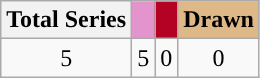<table class="wikitable">
<tr>
<th>Total Series</th>
<th style="background:#E494CC"></th>
<th style="background:#b40224"></th>
<th style="background:#deb887">Drawn</th>
</tr>
<tr>
<td align="center">5</td>
<td align="center">5</td>
<td align="center">0</td>
<td align="center">0</td>
</tr>
</table>
